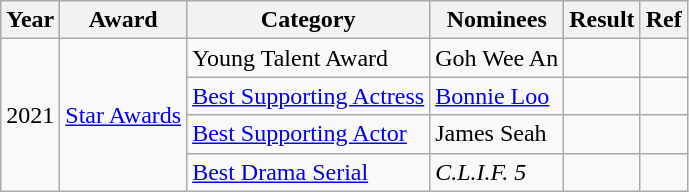<table class="wikitable sortable">
<tr>
<th>Year</th>
<th>Award</th>
<th>Category</th>
<th>Nominees</th>
<th>Result</th>
<th>Ref</th>
</tr>
<tr>
<td rowspan="4">2021</td>
<td rowspan="4"><a href='#'>Star Awards</a></td>
<td>Young Talent Award</td>
<td>Goh Wee An</td>
<td></td>
<td></td>
</tr>
<tr>
<td><a href='#'>Best Supporting Actress</a></td>
<td><a href='#'>Bonnie Loo</a></td>
<td></td>
<td></td>
</tr>
<tr>
<td><a href='#'>Best Supporting Actor</a></td>
<td>James Seah</td>
<td></td>
<td></td>
</tr>
<tr>
<td><a href='#'>Best Drama Serial</a></td>
<td><em>C.L.I.F. 5</em></td>
<td></td>
<td></td>
</tr>
</table>
